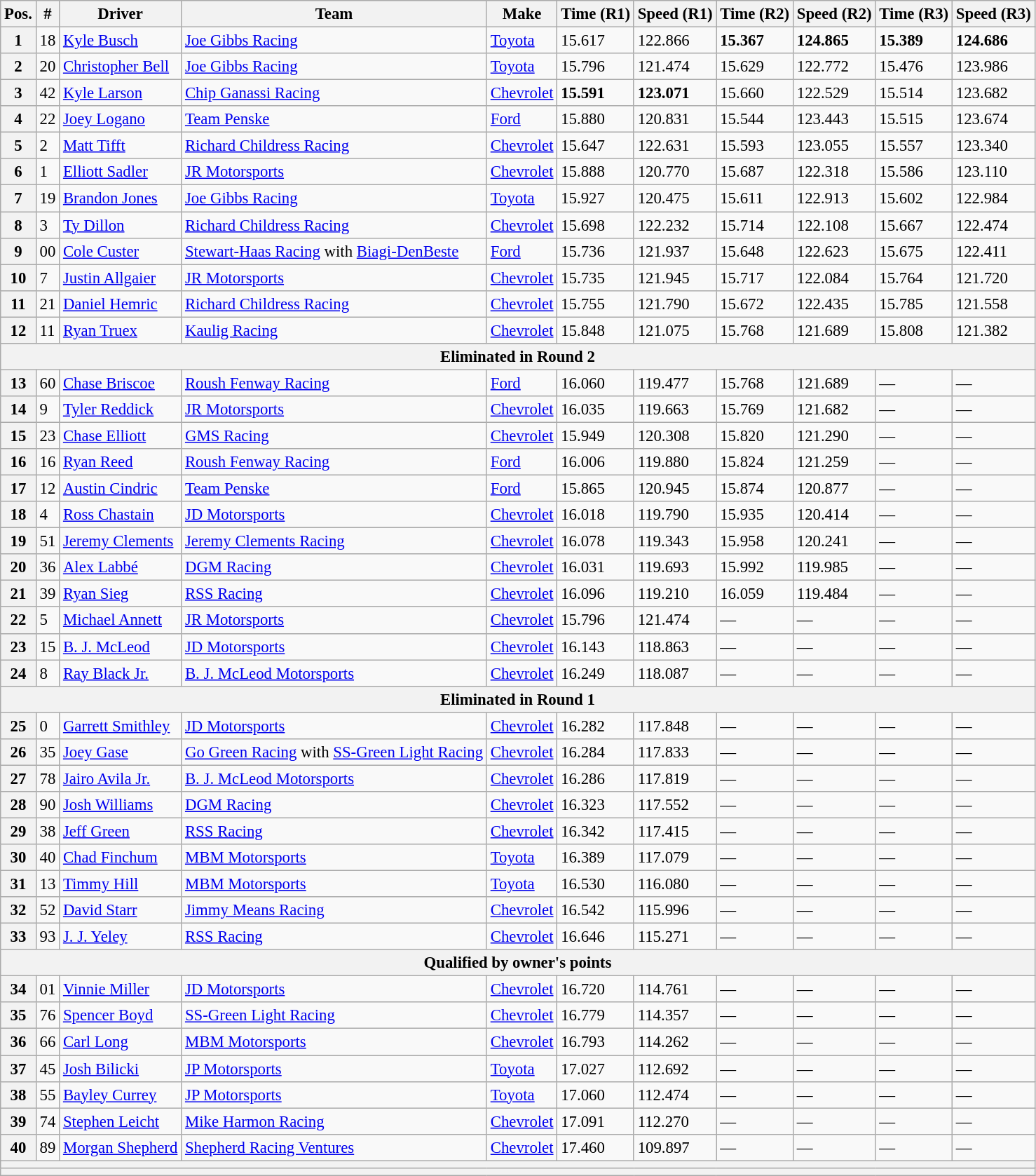<table class="wikitable" style="font-size:95%">
<tr>
<th>Pos.</th>
<th>#</th>
<th>Driver</th>
<th>Team</th>
<th>Make</th>
<th>Time (R1)</th>
<th>Speed (R1)</th>
<th>Time (R2)</th>
<th>Speed (R2)</th>
<th>Time (R3)</th>
<th>Speed (R3)</th>
</tr>
<tr>
<th>1</th>
<td>18</td>
<td><a href='#'>Kyle Busch</a></td>
<td><a href='#'>Joe Gibbs Racing</a></td>
<td><a href='#'>Toyota</a></td>
<td>15.617</td>
<td>122.866</td>
<td><strong>15.367</strong></td>
<td><strong>124.865</strong></td>
<td><strong>15.389</strong></td>
<td><strong>124.686</strong></td>
</tr>
<tr>
<th>2</th>
<td>20</td>
<td><a href='#'>Christopher Bell</a></td>
<td><a href='#'>Joe Gibbs Racing</a></td>
<td><a href='#'>Toyota</a></td>
<td>15.796</td>
<td>121.474</td>
<td>15.629</td>
<td>122.772</td>
<td>15.476</td>
<td>123.986</td>
</tr>
<tr>
<th>3</th>
<td>42</td>
<td><a href='#'>Kyle Larson</a></td>
<td><a href='#'>Chip Ganassi Racing</a></td>
<td><a href='#'>Chevrolet</a></td>
<td><strong>15.591</strong></td>
<td><strong>123.071</strong></td>
<td>15.660</td>
<td>122.529</td>
<td>15.514</td>
<td>123.682</td>
</tr>
<tr>
<th>4</th>
<td>22</td>
<td><a href='#'>Joey Logano</a></td>
<td><a href='#'>Team Penske</a></td>
<td><a href='#'>Ford</a></td>
<td>15.880</td>
<td>120.831</td>
<td>15.544</td>
<td>123.443</td>
<td>15.515</td>
<td>123.674</td>
</tr>
<tr>
<th>5</th>
<td>2</td>
<td><a href='#'>Matt Tifft</a></td>
<td><a href='#'>Richard Childress Racing</a></td>
<td><a href='#'>Chevrolet</a></td>
<td>15.647</td>
<td>122.631</td>
<td>15.593</td>
<td>123.055</td>
<td>15.557</td>
<td>123.340</td>
</tr>
<tr>
<th>6</th>
<td>1</td>
<td><a href='#'>Elliott Sadler</a></td>
<td><a href='#'>JR Motorsports</a></td>
<td><a href='#'>Chevrolet</a></td>
<td>15.888</td>
<td>120.770</td>
<td>15.687</td>
<td>122.318</td>
<td>15.586</td>
<td>123.110</td>
</tr>
<tr>
<th>7</th>
<td>19</td>
<td><a href='#'>Brandon Jones</a></td>
<td><a href='#'>Joe Gibbs Racing</a></td>
<td><a href='#'>Toyota</a></td>
<td>15.927</td>
<td>120.475</td>
<td>15.611</td>
<td>122.913</td>
<td>15.602</td>
<td>122.984</td>
</tr>
<tr>
<th>8</th>
<td>3</td>
<td><a href='#'>Ty Dillon</a></td>
<td><a href='#'>Richard Childress Racing</a></td>
<td><a href='#'>Chevrolet</a></td>
<td>15.698</td>
<td>122.232</td>
<td>15.714</td>
<td>122.108</td>
<td>15.667</td>
<td>122.474</td>
</tr>
<tr>
<th>9</th>
<td>00</td>
<td><a href='#'>Cole Custer</a></td>
<td><a href='#'>Stewart-Haas Racing</a> with <a href='#'>Biagi-DenBeste</a></td>
<td><a href='#'>Ford</a></td>
<td>15.736</td>
<td>121.937</td>
<td>15.648</td>
<td>122.623</td>
<td>15.675</td>
<td>122.411</td>
</tr>
<tr>
<th>10</th>
<td>7</td>
<td><a href='#'>Justin Allgaier</a></td>
<td><a href='#'>JR Motorsports</a></td>
<td><a href='#'>Chevrolet</a></td>
<td>15.735</td>
<td>121.945</td>
<td>15.717</td>
<td>122.084</td>
<td>15.764</td>
<td>121.720</td>
</tr>
<tr>
<th>11</th>
<td>21</td>
<td><a href='#'>Daniel Hemric</a></td>
<td><a href='#'>Richard Childress Racing</a></td>
<td><a href='#'>Chevrolet</a></td>
<td>15.755</td>
<td>121.790</td>
<td>15.672</td>
<td>122.435</td>
<td>15.785</td>
<td>121.558</td>
</tr>
<tr>
<th>12</th>
<td>11</td>
<td><a href='#'>Ryan Truex</a></td>
<td><a href='#'>Kaulig Racing</a></td>
<td><a href='#'>Chevrolet</a></td>
<td>15.848</td>
<td>121.075</td>
<td>15.768</td>
<td>121.689</td>
<td>15.808</td>
<td>121.382</td>
</tr>
<tr>
<th colspan="11">Eliminated in Round 2</th>
</tr>
<tr>
<th>13</th>
<td>60</td>
<td><a href='#'>Chase Briscoe</a></td>
<td><a href='#'>Roush Fenway Racing</a></td>
<td><a href='#'>Ford</a></td>
<td>16.060</td>
<td>119.477</td>
<td>15.768</td>
<td>121.689</td>
<td>—</td>
<td>—</td>
</tr>
<tr>
<th>14</th>
<td>9</td>
<td><a href='#'>Tyler Reddick</a></td>
<td><a href='#'>JR Motorsports</a></td>
<td><a href='#'>Chevrolet</a></td>
<td>16.035</td>
<td>119.663</td>
<td>15.769</td>
<td>121.682</td>
<td>—</td>
<td>—</td>
</tr>
<tr>
<th>15</th>
<td>23</td>
<td><a href='#'>Chase Elliott</a></td>
<td><a href='#'>GMS Racing</a></td>
<td><a href='#'>Chevrolet</a></td>
<td>15.949</td>
<td>120.308</td>
<td>15.820</td>
<td>121.290</td>
<td>—</td>
<td>—</td>
</tr>
<tr>
<th>16</th>
<td>16</td>
<td><a href='#'>Ryan Reed</a></td>
<td><a href='#'>Roush Fenway Racing</a></td>
<td><a href='#'>Ford</a></td>
<td>16.006</td>
<td>119.880</td>
<td>15.824</td>
<td>121.259</td>
<td>—</td>
<td>—</td>
</tr>
<tr>
<th>17</th>
<td>12</td>
<td><a href='#'>Austin Cindric</a></td>
<td><a href='#'>Team Penske</a></td>
<td><a href='#'>Ford</a></td>
<td>15.865</td>
<td>120.945</td>
<td>15.874</td>
<td>120.877</td>
<td>—</td>
<td>—</td>
</tr>
<tr>
<th>18</th>
<td>4</td>
<td><a href='#'>Ross Chastain</a></td>
<td><a href='#'>JD Motorsports</a></td>
<td><a href='#'>Chevrolet</a></td>
<td>16.018</td>
<td>119.790</td>
<td>15.935</td>
<td>120.414</td>
<td>—</td>
<td>—</td>
</tr>
<tr>
<th>19</th>
<td>51</td>
<td><a href='#'>Jeremy Clements</a></td>
<td><a href='#'>Jeremy Clements Racing</a></td>
<td><a href='#'>Chevrolet</a></td>
<td>16.078</td>
<td>119.343</td>
<td>15.958</td>
<td>120.241</td>
<td>—</td>
<td>—</td>
</tr>
<tr>
<th>20</th>
<td>36</td>
<td><a href='#'>Alex Labbé</a></td>
<td><a href='#'>DGM Racing</a></td>
<td><a href='#'>Chevrolet</a></td>
<td>16.031</td>
<td>119.693</td>
<td>15.992</td>
<td>119.985</td>
<td>—</td>
<td>—</td>
</tr>
<tr>
<th>21</th>
<td>39</td>
<td><a href='#'>Ryan Sieg</a></td>
<td><a href='#'>RSS Racing</a></td>
<td><a href='#'>Chevrolet</a></td>
<td>16.096</td>
<td>119.210</td>
<td>16.059</td>
<td>119.484</td>
<td>—</td>
<td>—</td>
</tr>
<tr>
<th>22</th>
<td>5</td>
<td><a href='#'>Michael Annett</a></td>
<td><a href='#'>JR Motorsports</a></td>
<td><a href='#'>Chevrolet</a></td>
<td>15.796</td>
<td>121.474</td>
<td>—</td>
<td>—</td>
<td>—</td>
<td>—</td>
</tr>
<tr>
<th>23</th>
<td>15</td>
<td><a href='#'>B. J. McLeod</a></td>
<td><a href='#'>JD Motorsports</a></td>
<td><a href='#'>Chevrolet</a></td>
<td>16.143</td>
<td>118.863</td>
<td>—</td>
<td>—</td>
<td>—</td>
<td>—</td>
</tr>
<tr>
<th>24</th>
<td>8</td>
<td><a href='#'>Ray Black Jr.</a></td>
<td><a href='#'>B. J. McLeod Motorsports</a></td>
<td><a href='#'>Chevrolet</a></td>
<td>16.249</td>
<td>118.087</td>
<td>—</td>
<td>—</td>
<td>—</td>
<td>—</td>
</tr>
<tr>
<th colspan="11">Eliminated in Round 1</th>
</tr>
<tr>
<th>25</th>
<td>0</td>
<td><a href='#'>Garrett Smithley</a></td>
<td><a href='#'>JD Motorsports</a></td>
<td><a href='#'>Chevrolet</a></td>
<td>16.282</td>
<td>117.848</td>
<td>—</td>
<td>—</td>
<td>—</td>
<td>—</td>
</tr>
<tr>
<th>26</th>
<td>35</td>
<td><a href='#'>Joey Gase</a></td>
<td><a href='#'>Go Green Racing</a> with <a href='#'>SS-Green Light Racing</a></td>
<td><a href='#'>Chevrolet</a></td>
<td>16.284</td>
<td>117.833</td>
<td>—</td>
<td>—</td>
<td>—</td>
<td>—</td>
</tr>
<tr>
<th>27</th>
<td>78</td>
<td><a href='#'>Jairo Avila Jr.</a></td>
<td><a href='#'>B. J. McLeod Motorsports</a></td>
<td><a href='#'>Chevrolet</a></td>
<td>16.286</td>
<td>117.819</td>
<td>—</td>
<td>—</td>
<td>—</td>
<td>—</td>
</tr>
<tr>
<th>28</th>
<td>90</td>
<td><a href='#'>Josh Williams</a></td>
<td><a href='#'>DGM Racing</a></td>
<td><a href='#'>Chevrolet</a></td>
<td>16.323</td>
<td>117.552</td>
<td>—</td>
<td>—</td>
<td>—</td>
<td>—</td>
</tr>
<tr>
<th>29</th>
<td>38</td>
<td><a href='#'>Jeff Green</a></td>
<td><a href='#'>RSS Racing</a></td>
<td><a href='#'>Chevrolet</a></td>
<td>16.342</td>
<td>117.415</td>
<td>—</td>
<td>—</td>
<td>—</td>
<td>—</td>
</tr>
<tr>
<th>30</th>
<td>40</td>
<td><a href='#'>Chad Finchum</a></td>
<td><a href='#'>MBM Motorsports</a></td>
<td><a href='#'>Toyota</a></td>
<td>16.389</td>
<td>117.079</td>
<td>—</td>
<td>—</td>
<td>—</td>
<td>—</td>
</tr>
<tr>
<th>31</th>
<td>13</td>
<td><a href='#'>Timmy Hill</a></td>
<td><a href='#'>MBM Motorsports</a></td>
<td><a href='#'>Toyota</a></td>
<td>16.530</td>
<td>116.080</td>
<td>—</td>
<td>—</td>
<td>—</td>
<td>—</td>
</tr>
<tr>
<th>32</th>
<td>52</td>
<td><a href='#'>David Starr</a></td>
<td><a href='#'>Jimmy Means Racing</a></td>
<td><a href='#'>Chevrolet</a></td>
<td>16.542</td>
<td>115.996</td>
<td>—</td>
<td>—</td>
<td>—</td>
<td>—</td>
</tr>
<tr>
<th>33</th>
<td>93</td>
<td><a href='#'>J. J. Yeley</a></td>
<td><a href='#'>RSS Racing</a></td>
<td><a href='#'>Chevrolet</a></td>
<td>16.646</td>
<td>115.271</td>
<td>—</td>
<td>—</td>
<td>—</td>
<td>—</td>
</tr>
<tr>
<th colspan="11">Qualified by owner's points</th>
</tr>
<tr>
<th>34</th>
<td>01</td>
<td><a href='#'>Vinnie Miller</a></td>
<td><a href='#'>JD Motorsports</a></td>
<td><a href='#'>Chevrolet</a></td>
<td>16.720</td>
<td>114.761</td>
<td>—</td>
<td>—</td>
<td>—</td>
<td>—</td>
</tr>
<tr>
<th>35</th>
<td>76</td>
<td><a href='#'>Spencer Boyd</a></td>
<td><a href='#'>SS-Green Light Racing</a></td>
<td><a href='#'>Chevrolet</a></td>
<td>16.779</td>
<td>114.357</td>
<td>—</td>
<td>—</td>
<td>—</td>
<td>—</td>
</tr>
<tr>
<th>36</th>
<td>66</td>
<td><a href='#'>Carl Long</a></td>
<td><a href='#'>MBM Motorsports</a></td>
<td><a href='#'>Chevrolet</a></td>
<td>16.793</td>
<td>114.262</td>
<td>—</td>
<td>—</td>
<td>—</td>
<td>—</td>
</tr>
<tr>
<th>37</th>
<td>45</td>
<td><a href='#'>Josh Bilicki</a></td>
<td><a href='#'>JP Motorsports</a></td>
<td><a href='#'>Toyota</a></td>
<td>17.027</td>
<td>112.692</td>
<td>—</td>
<td>—</td>
<td>—</td>
<td>—</td>
</tr>
<tr>
<th>38</th>
<td>55</td>
<td><a href='#'>Bayley Currey</a></td>
<td><a href='#'>JP Motorsports</a></td>
<td><a href='#'>Toyota</a></td>
<td>17.060</td>
<td>112.474</td>
<td>—</td>
<td>—</td>
<td>—</td>
<td>—</td>
</tr>
<tr>
<th>39</th>
<td>74</td>
<td><a href='#'>Stephen Leicht</a></td>
<td><a href='#'>Mike Harmon Racing</a></td>
<td><a href='#'>Chevrolet</a></td>
<td>17.091</td>
<td>112.270</td>
<td>—</td>
<td>—</td>
<td>—</td>
<td>—</td>
</tr>
<tr>
<th>40</th>
<td>89</td>
<td><a href='#'>Morgan Shepherd</a></td>
<td><a href='#'>Shepherd Racing Ventures</a></td>
<td><a href='#'>Chevrolet</a></td>
<td>17.460</td>
<td>109.897</td>
<td>—</td>
<td>—</td>
<td>—</td>
<td>—</td>
</tr>
<tr>
<th colspan="11"></th>
</tr>
<tr>
<th colspan="11"></th>
</tr>
</table>
